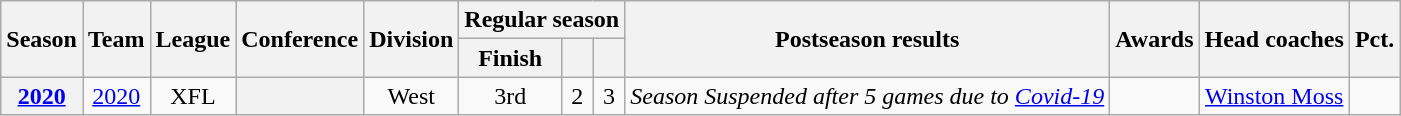<table class="wikitable" style="text-align:center">
<tr>
<th rowspan="2">Season</th>
<th rowspan="2">Team</th>
<th rowspan="2">League</th>
<th rowspan="2">Conference</th>
<th rowspan="2">Division</th>
<th colspan="3">Regular season</th>
<th rowspan="2">Postseason results</th>
<th rowspan="2">Awards</th>
<th rowspan="2">Head coaches</th>
<th rowspan="2">Pct.</th>
</tr>
<tr>
<th>Finish</th>
<th></th>
<th></th>
</tr>
<tr>
<th><a href='#'>2020</a></th>
<td><a href='#'>2020</a></td>
<td>XFL</td>
<th></th>
<td>West</td>
<td>3rd</td>
<td>2</td>
<td>3</td>
<td><em>Season Suspended after 5 games due to <a href='#'>Covid-19</a></em></td>
<td></td>
<td><a href='#'>Winston Moss</a></td>
<td></td>
</tr>
</table>
